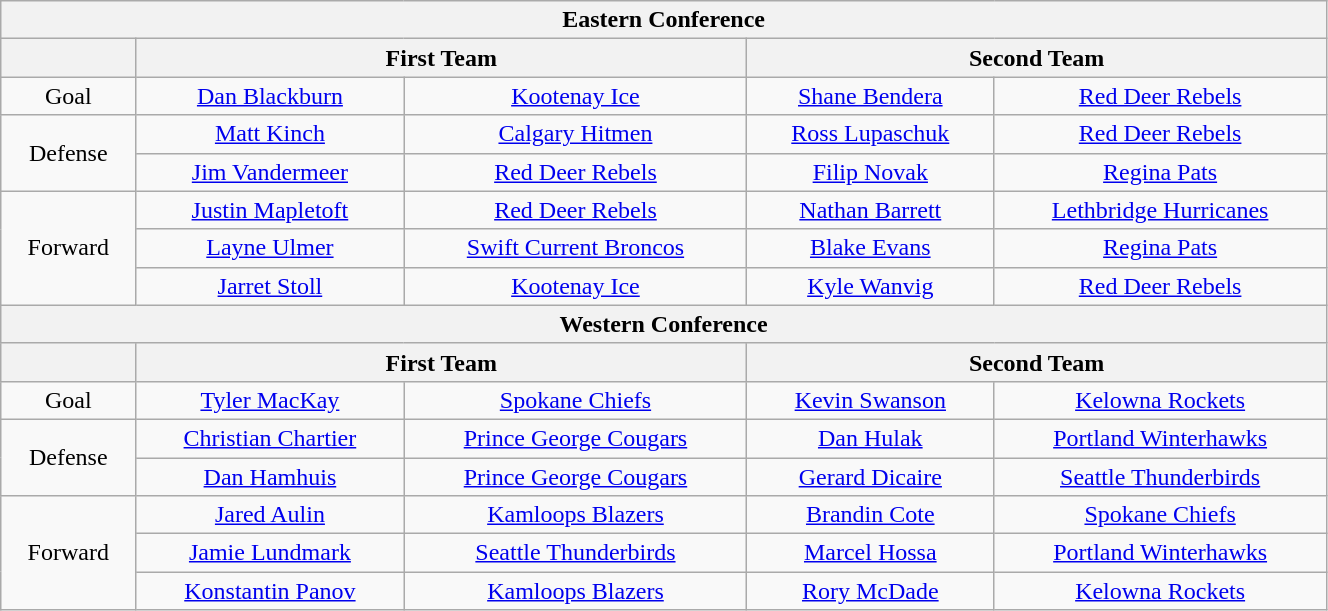<table class="wikitable" style="text-align:center;" width="70%">
<tr>
<th colspan="5">Eastern Conference</th>
</tr>
<tr>
<th></th>
<th colspan="2">First Team</th>
<th colspan="2">Second Team</th>
</tr>
<tr>
<td>Goal</td>
<td><a href='#'>Dan Blackburn</a></td>
<td><a href='#'>Kootenay Ice</a></td>
<td><a href='#'>Shane Bendera</a></td>
<td><a href='#'>Red Deer Rebels</a></td>
</tr>
<tr>
<td rowspan="2">Defense</td>
<td><a href='#'>Matt Kinch</a></td>
<td><a href='#'>Calgary Hitmen</a></td>
<td><a href='#'>Ross Lupaschuk</a></td>
<td><a href='#'>Red Deer Rebels</a></td>
</tr>
<tr>
<td><a href='#'>Jim Vandermeer</a></td>
<td><a href='#'>Red Deer Rebels</a></td>
<td><a href='#'>Filip Novak</a></td>
<td><a href='#'>Regina Pats</a></td>
</tr>
<tr>
<td rowspan="3">Forward</td>
<td><a href='#'>Justin Mapletoft</a></td>
<td><a href='#'>Red Deer Rebels</a></td>
<td><a href='#'>Nathan Barrett</a></td>
<td><a href='#'>Lethbridge Hurricanes</a></td>
</tr>
<tr>
<td><a href='#'>Layne Ulmer</a></td>
<td><a href='#'>Swift Current Broncos</a></td>
<td><a href='#'>Blake Evans</a></td>
<td><a href='#'>Regina Pats</a></td>
</tr>
<tr>
<td><a href='#'>Jarret Stoll</a></td>
<td><a href='#'>Kootenay Ice</a></td>
<td><a href='#'>Kyle Wanvig</a></td>
<td><a href='#'>Red Deer Rebels</a></td>
</tr>
<tr>
<th colspan="5">Western Conference</th>
</tr>
<tr>
<th></th>
<th colspan="2">First Team</th>
<th colspan="2">Second Team</th>
</tr>
<tr>
<td>Goal</td>
<td><a href='#'>Tyler MacKay</a></td>
<td><a href='#'>Spokane Chiefs</a></td>
<td><a href='#'>Kevin Swanson</a></td>
<td><a href='#'>Kelowna Rockets</a></td>
</tr>
<tr>
<td rowspan="2">Defense</td>
<td><a href='#'>Christian Chartier</a></td>
<td><a href='#'>Prince George Cougars</a></td>
<td><a href='#'>Dan Hulak</a></td>
<td><a href='#'>Portland Winterhawks</a></td>
</tr>
<tr>
<td><a href='#'>Dan Hamhuis</a></td>
<td><a href='#'>Prince George Cougars</a></td>
<td><a href='#'>Gerard Dicaire</a></td>
<td><a href='#'>Seattle Thunderbirds</a></td>
</tr>
<tr>
<td rowspan="3">Forward</td>
<td><a href='#'>Jared Aulin</a></td>
<td><a href='#'>Kamloops Blazers</a></td>
<td><a href='#'>Brandin Cote</a></td>
<td><a href='#'>Spokane Chiefs</a></td>
</tr>
<tr>
<td><a href='#'>Jamie Lundmark</a></td>
<td><a href='#'>Seattle Thunderbirds</a></td>
<td><a href='#'>Marcel Hossa</a></td>
<td><a href='#'>Portland Winterhawks</a></td>
</tr>
<tr>
<td><a href='#'>Konstantin Panov</a></td>
<td><a href='#'>Kamloops Blazers</a></td>
<td><a href='#'>Rory McDade</a></td>
<td><a href='#'>Kelowna Rockets</a></td>
</tr>
</table>
